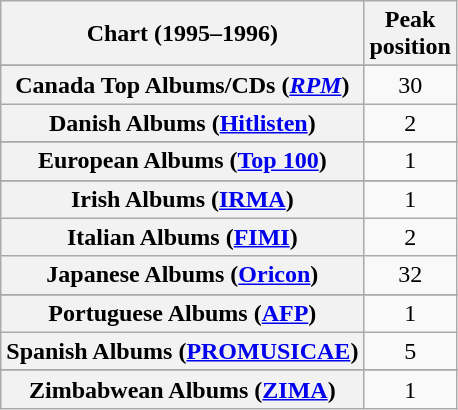<table class="wikitable plainrowheaders sortable" style="text-align:center;">
<tr>
<th scope="col">Chart (1995–1996)</th>
<th scope="col">Peak<br>position</th>
</tr>
<tr>
</tr>
<tr>
</tr>
<tr>
</tr>
<tr>
</tr>
<tr>
<th scope="row">Canada Top Albums/CDs (<em><a href='#'>RPM</a></em>)</th>
<td>30</td>
</tr>
<tr>
<th scope="row">Danish Albums (<a href='#'>Hitlisten</a>)</th>
<td>2</td>
</tr>
<tr>
</tr>
<tr>
<th scope="row">European Albums (<a href='#'>Top 100</a>)</th>
<td>1</td>
</tr>
<tr>
</tr>
<tr>
</tr>
<tr>
<th scope="row">Irish Albums (<a href='#'>IRMA</a>)</th>
<td>1</td>
</tr>
<tr>
<th scope="row">Italian Albums (<a href='#'>FIMI</a>)</th>
<td>2</td>
</tr>
<tr>
<th scope="row">Japanese Albums (<a href='#'>Oricon</a>)</th>
<td>32</td>
</tr>
<tr>
</tr>
<tr>
</tr>
<tr>
<th scope="row">Portuguese Albums (<a href='#'>AFP</a>)</th>
<td>1</td>
</tr>
<tr>
<th scope="row">Spanish Albums (<a href='#'>PROMUSICAE</a>)</th>
<td>5</td>
</tr>
<tr>
</tr>
<tr>
</tr>
<tr>
</tr>
<tr>
</tr>
<tr>
<th scope="row">Zimbabwean Albums (<a href='#'>ZIMA</a>)</th>
<td style="text-align:center">1</td>
</tr>
</table>
